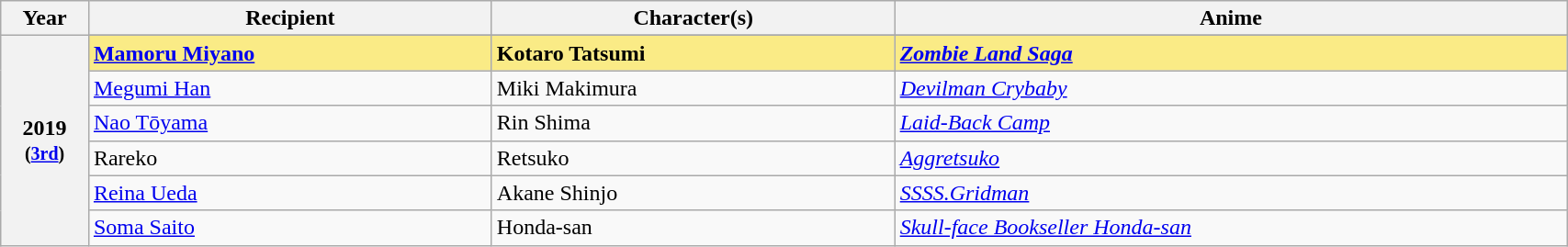<table class="wikitable" style="width:90%;">
<tr>
<th style="width:3%;">Year</th>
<th style="width:15%;">Recipient</th>
<th style="width:15%;">Character(s)</th>
<th style="width:25%;">Anime</th>
</tr>
<tr>
<th rowspan="7" style="text-align:center;">2019 <br><small>(<a href='#'>3rd</a>)</small><br></th>
</tr>
<tr style="background:#FAEB86;">
<td><strong><a href='#'>Mamoru Miyano</a></strong></td>
<td><strong>Kotaro Tatsumi</strong></td>
<td><strong><em><a href='#'>Zombie Land Saga</a></em></strong></td>
</tr>
<tr>
<td><a href='#'>Megumi Han</a></td>
<td>Miki Makimura</td>
<td><em><a href='#'>Devilman Crybaby</a></em></td>
</tr>
<tr>
<td><a href='#'>Nao Tōyama</a></td>
<td>Rin Shima</td>
<td><em><a href='#'>Laid-Back Camp</a></em></td>
</tr>
<tr>
<td>Rareko</td>
<td>Retsuko</td>
<td><em><a href='#'>Aggretsuko</a></em></td>
</tr>
<tr>
<td><a href='#'>Reina Ueda</a></td>
<td>Akane Shinjo</td>
<td><em><a href='#'>SSSS.Gridman</a></em></td>
</tr>
<tr>
<td><a href='#'>Soma Saito</a></td>
<td>Honda-san</td>
<td><em><a href='#'>Skull-face Bookseller Honda-san</a></em></td>
</tr>
</table>
